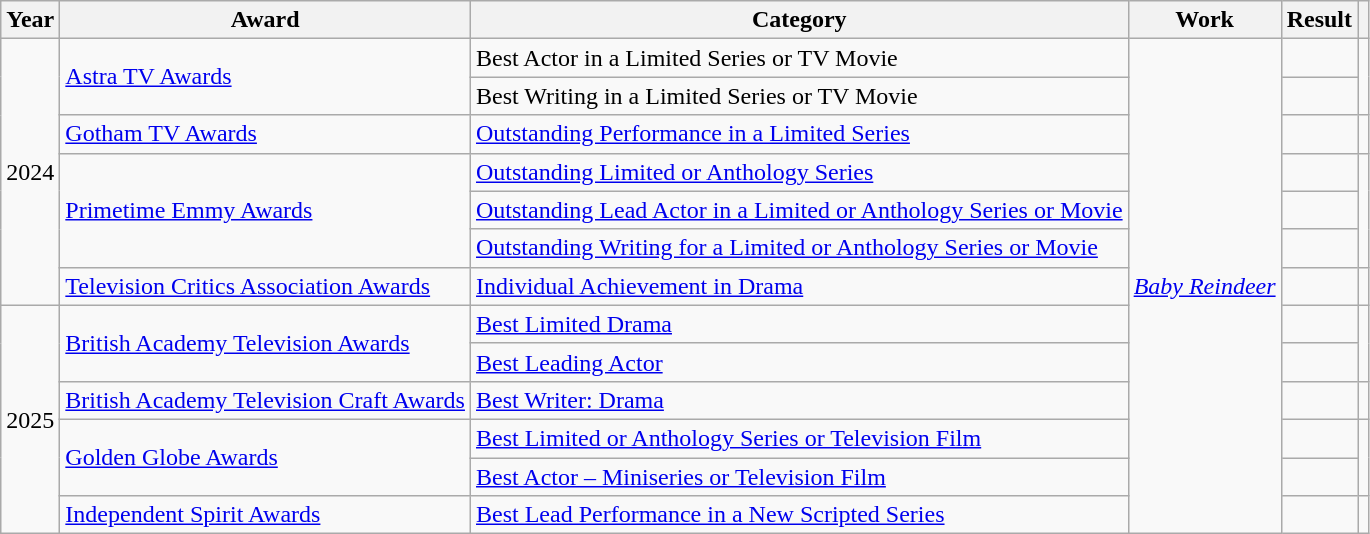<table class="wikitable">
<tr style="text-align:center;">
<th scope="col">Year</th>
<th scope="col">Award</th>
<th scope="col">Category</th>
<th scope="col">Work</th>
<th scope="col">Result</th>
<th scope="col"></th>
</tr>
<tr>
<td rowspan="7">2024</td>
<td rowspan="2"><a href='#'>Astra TV Awards</a></td>
<td>Best Actor in a Limited Series or TV Movie</td>
<td rowspan="13"><em><a href='#'>Baby Reindeer</a></em></td>
<td></td>
<td align="center" rowspan="2"></td>
</tr>
<tr>
<td>Best Writing in a Limited Series or TV Movie</td>
<td></td>
</tr>
<tr>
<td><a href='#'>Gotham TV Awards</a></td>
<td><a href='#'>Outstanding Performance in a Limited Series</a></td>
<td></td>
<td align="center"></td>
</tr>
<tr>
<td rowspan="3"><a href='#'>Primetime Emmy Awards</a></td>
<td><a href='#'>Outstanding Limited or Anthology Series</a></td>
<td></td>
<td align="center" rowspan="3"></td>
</tr>
<tr>
<td><a href='#'>Outstanding Lead Actor in a Limited or Anthology Series or Movie</a></td>
<td></td>
</tr>
<tr>
<td><a href='#'>Outstanding Writing for a Limited or Anthology Series or Movie</a></td>
<td></td>
</tr>
<tr>
<td><a href='#'>Television Critics Association Awards</a></td>
<td><a href='#'>Individual Achievement in Drama</a></td>
<td></td>
<td align="center"></td>
</tr>
<tr>
<td rowspan="6">2025</td>
<td rowspan="2"><a href='#'>British Academy Television Awards</a></td>
<td><a href='#'>Best Limited Drama</a></td>
<td></td>
<td align="center" rowspan="2"></td>
</tr>
<tr>
<td><a href='#'>Best Leading Actor</a></td>
<td></td>
</tr>
<tr>
<td><a href='#'>British Academy Television Craft Awards</a></td>
<td><a href='#'>Best Writer: Drama</a></td>
<td></td>
<td align="center"></td>
</tr>
<tr>
<td rowspan="2"><a href='#'>Golden Globe Awards</a></td>
<td><a href='#'>Best Limited or Anthology Series or Television Film</a></td>
<td></td>
<td align="center" rowspan="2"></td>
</tr>
<tr>
<td><a href='#'>Best Actor – Miniseries or Television Film</a></td>
<td></td>
</tr>
<tr>
<td><a href='#'>Independent Spirit Awards</a></td>
<td><a href='#'>Best Lead Performance in a New Scripted Series</a></td>
<td></td>
<td align="center"></td>
</tr>
</table>
